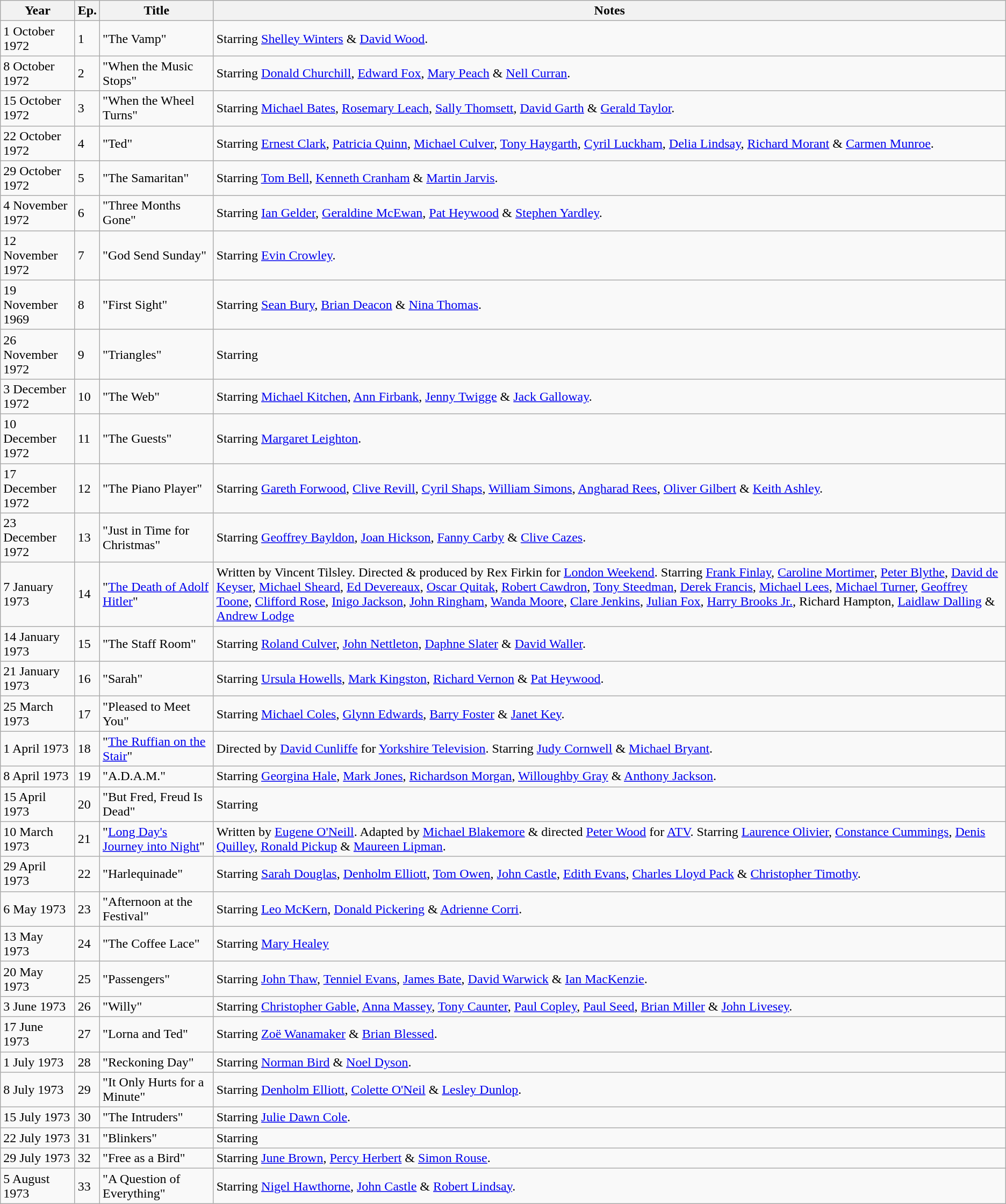<table class="wikitable">
<tr>
<th>Year</th>
<th>Ep.</th>
<th>Title</th>
<th>Notes</th>
</tr>
<tr>
<td>1 October 1972</td>
<td>1</td>
<td>"The Vamp"</td>
<td>Starring <a href='#'>Shelley Winters</a> & <a href='#'>David Wood</a>.</td>
</tr>
<tr>
<td>8 October 1972</td>
<td>2</td>
<td>"When the Music Stops"</td>
<td>Starring <a href='#'>Donald Churchill</a>, <a href='#'>Edward Fox</a>, <a href='#'>Mary Peach</a> & <a href='#'>Nell Curran</a>.</td>
</tr>
<tr>
<td>15 October 1972</td>
<td>3</td>
<td>"When the Wheel Turns"</td>
<td>Starring <a href='#'>Michael Bates</a>, <a href='#'>Rosemary Leach</a>, <a href='#'>Sally Thomsett</a>, <a href='#'>David Garth</a> & <a href='#'>Gerald Taylor</a>.</td>
</tr>
<tr>
<td>22 October 1972</td>
<td>4</td>
<td>"Ted"</td>
<td>Starring <a href='#'>Ernest Clark</a>, <a href='#'>Patricia Quinn</a>, <a href='#'>Michael Culver</a>, <a href='#'>Tony Haygarth</a>, <a href='#'>Cyril Luckham</a>, <a href='#'>Delia Lindsay</a>, <a href='#'>Richard Morant</a> & <a href='#'>Carmen Munroe</a>.</td>
</tr>
<tr>
<td>29 October 1972</td>
<td>5</td>
<td>"The Samaritan"</td>
<td>Starring <a href='#'>Tom Bell</a>, <a href='#'>Kenneth Cranham</a> & <a href='#'>Martin Jarvis</a>.</td>
</tr>
<tr>
<td>4 November 1972</td>
<td>6</td>
<td>"Three Months Gone"</td>
<td>Starring <a href='#'>Ian Gelder</a>, <a href='#'>Geraldine McEwan</a>, <a href='#'>Pat Heywood</a> & <a href='#'>Stephen Yardley</a>.</td>
</tr>
<tr>
<td>12 November 1972</td>
<td>7</td>
<td>"God Send Sunday"</td>
<td>Starring <a href='#'>Evin Crowley</a>.</td>
</tr>
<tr>
<td>19 November 1969</td>
<td>8</td>
<td>"First Sight"</td>
<td>Starring <a href='#'>Sean Bury</a>, <a href='#'>Brian Deacon</a> & <a href='#'>Nina Thomas</a>.</td>
</tr>
<tr>
<td>26 November 1972</td>
<td>9</td>
<td>"Triangles"</td>
<td>Starring</td>
</tr>
<tr>
<td>3 December 1972</td>
<td>10</td>
<td>"The Web"</td>
<td>Starring <a href='#'>Michael Kitchen</a>, <a href='#'>Ann Firbank</a>, <a href='#'>Jenny Twigge</a> & <a href='#'>Jack Galloway</a>.</td>
</tr>
<tr>
<td>10 December 1972</td>
<td>11</td>
<td>"The Guests"</td>
<td>Starring <a href='#'>Margaret Leighton</a>.</td>
</tr>
<tr>
<td>17 December 1972</td>
<td>12</td>
<td>"The Piano Player"</td>
<td>Starring <a href='#'>Gareth Forwood</a>, <a href='#'>Clive Revill</a>, <a href='#'>Cyril Shaps</a>, <a href='#'>William Simons</a>, <a href='#'>Angharad Rees</a>, <a href='#'>Oliver Gilbert</a> & <a href='#'>Keith Ashley</a>.</td>
</tr>
<tr>
<td>23 December 1972</td>
<td>13</td>
<td>"Just in Time for Christmas"</td>
<td>Starring <a href='#'>Geoffrey Bayldon</a>, <a href='#'>Joan Hickson</a>, <a href='#'>Fanny Carby</a> & <a href='#'>Clive Cazes</a>.</td>
</tr>
<tr>
<td>7 January 1973</td>
<td>14</td>
<td>"<a href='#'>The Death of Adolf Hitler</a>"</td>
<td>Written by Vincent Tilsley. Directed & produced by Rex Firkin for <a href='#'>London Weekend</a>. Starring <a href='#'>Frank Finlay</a>, <a href='#'>Caroline Mortimer</a>, <a href='#'>Peter Blythe</a>, <a href='#'>David de Keyser</a>, <a href='#'>Michael Sheard</a>, <a href='#'>Ed Devereaux</a>, <a href='#'>Oscar Quitak</a>, <a href='#'>Robert Cawdron</a>, <a href='#'>Tony Steedman</a>, <a href='#'>Derek Francis</a>, <a href='#'>Michael Lees</a>, <a href='#'>Michael Turner</a>, <a href='#'>Geoffrey Toone</a>, <a href='#'>Clifford Rose</a>, <a href='#'>Inigo Jackson</a>, <a href='#'>John Ringham</a>, <a href='#'>Wanda Moore</a>, <a href='#'>Clare Jenkins</a>, <a href='#'>Julian Fox</a>, <a href='#'>Harry Brooks Jr.</a>, Richard Hampton, <a href='#'>Laidlaw Dalling</a> & <a href='#'>Andrew Lodge</a></td>
</tr>
<tr>
<td>14 January 1973</td>
<td>15</td>
<td>"The Staff Room"</td>
<td>Starring <a href='#'>Roland Culver</a>, <a href='#'>John Nettleton</a>, <a href='#'>Daphne Slater</a> & <a href='#'>David Waller</a>.</td>
</tr>
<tr>
<td>21 January 1973</td>
<td>16</td>
<td>"Sarah"</td>
<td>Starring <a href='#'>Ursula Howells</a>, <a href='#'>Mark Kingston</a>, <a href='#'>Richard Vernon</a> & <a href='#'>Pat Heywood</a>.</td>
</tr>
<tr>
<td>25 March 1973</td>
<td>17</td>
<td>"Pleased to Meet You"</td>
<td>Starring <a href='#'>Michael Coles</a>, <a href='#'>Glynn Edwards</a>, <a href='#'>Barry Foster</a> & <a href='#'>Janet Key</a>.</td>
</tr>
<tr>
<td>1 April 1973</td>
<td>18</td>
<td>"<a href='#'>The Ruffian on the Stair</a>"</td>
<td>Directed by <a href='#'>David Cunliffe</a> for <a href='#'>Yorkshire Television</a>. Starring <a href='#'>Judy Cornwell</a> & <a href='#'>Michael Bryant</a>.</td>
</tr>
<tr>
<td>8 April 1973</td>
<td>19</td>
<td>"A.D.A.M."</td>
<td>Starring <a href='#'>Georgina Hale</a>, <a href='#'>Mark Jones</a>, <a href='#'>Richardson Morgan</a>, <a href='#'>Willoughby Gray</a> & <a href='#'>Anthony Jackson</a>.</td>
</tr>
<tr>
<td>15 April 1973</td>
<td>20</td>
<td>"But Fred, Freud Is Dead"</td>
<td>Starring</td>
</tr>
<tr>
<td>10 March 1973</td>
<td>21</td>
<td>"<a href='#'>Long Day's Journey into Night</a>"</td>
<td>Written by <a href='#'>Eugene O'Neill</a>. Adapted by <a href='#'>Michael Blakemore</a> & directed <a href='#'>Peter Wood</a> for <a href='#'>ATV</a>. Starring <a href='#'>Laurence Olivier</a>, <a href='#'>Constance Cummings</a>, <a href='#'>Denis Quilley</a>, <a href='#'>Ronald Pickup</a> & <a href='#'>Maureen Lipman</a>.</td>
</tr>
<tr>
<td>29 April 1973</td>
<td>22</td>
<td>"Harlequinade"</td>
<td>Starring <a href='#'>Sarah Douglas</a>, <a href='#'>Denholm Elliott</a>, <a href='#'>Tom Owen</a>, <a href='#'>John Castle</a>, <a href='#'>Edith Evans</a>, <a href='#'>Charles Lloyd Pack</a> & <a href='#'>Christopher Timothy</a>.</td>
</tr>
<tr>
<td>6 May 1973</td>
<td>23</td>
<td>"Afternoon at the Festival"</td>
<td>Starring <a href='#'>Leo McKern</a>, <a href='#'>Donald Pickering</a> & <a href='#'>Adrienne Corri</a>.</td>
</tr>
<tr>
<td>13 May 1973</td>
<td>24</td>
<td>"The Coffee Lace"</td>
<td>Starring <a href='#'>Mary Healey</a></td>
</tr>
<tr>
<td>20 May 1973</td>
<td>25</td>
<td>"Passengers"</td>
<td>Starring <a href='#'>John Thaw</a>, <a href='#'>Tenniel Evans</a>, <a href='#'>James Bate</a>, <a href='#'>David Warwick</a> & <a href='#'>Ian MacKenzie</a>.</td>
</tr>
<tr>
<td>3 June 1973</td>
<td>26</td>
<td>"Willy"</td>
<td>Starring <a href='#'>Christopher Gable</a>, <a href='#'>Anna Massey</a>, <a href='#'>Tony Caunter</a>, <a href='#'>Paul Copley</a>, <a href='#'>Paul Seed</a>, <a href='#'>Brian Miller</a> & <a href='#'>John Livesey</a>.</td>
</tr>
<tr>
<td>17 June 1973</td>
<td>27</td>
<td>"Lorna and Ted"</td>
<td>Starring <a href='#'>Zoë Wanamaker</a> & <a href='#'>Brian Blessed</a>.</td>
</tr>
<tr>
<td>1 July 1973</td>
<td>28</td>
<td>"Reckoning Day"</td>
<td>Starring <a href='#'>Norman Bird</a> & <a href='#'>Noel Dyson</a>.</td>
</tr>
<tr>
<td>8 July 1973</td>
<td>29</td>
<td>"It Only Hurts for a Minute"</td>
<td>Starring <a href='#'>Denholm Elliott</a>, <a href='#'>Colette O'Neil</a> & <a href='#'>Lesley Dunlop</a>.</td>
</tr>
<tr>
<td>15 July 1973</td>
<td>30</td>
<td>"The Intruders"</td>
<td>Starring <a href='#'>Julie Dawn Cole</a>.</td>
</tr>
<tr>
<td>22 July 1973</td>
<td>31</td>
<td>"Blinkers"</td>
<td>Starring</td>
</tr>
<tr>
<td>29 July 1973</td>
<td>32</td>
<td>"Free as a Bird"</td>
<td>Starring <a href='#'>June Brown</a>, <a href='#'>Percy Herbert</a> & <a href='#'>Simon Rouse</a>.</td>
</tr>
<tr>
<td>5 August 1973</td>
<td>33</td>
<td>"A Question of Everything"</td>
<td>Starring <a href='#'>Nigel Hawthorne</a>, <a href='#'>John Castle</a> & <a href='#'>Robert Lindsay</a>.</td>
</tr>
</table>
